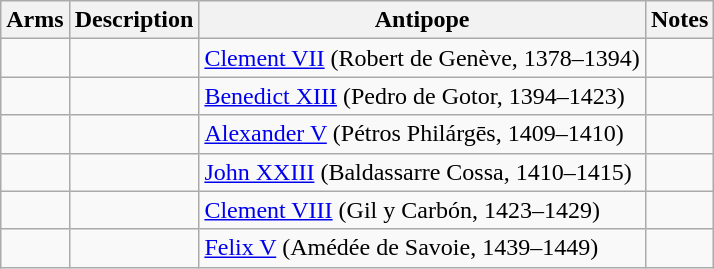<table class="wikitable">
<tr>
<th>Arms</th>
<th>Description</th>
<th>Antipope</th>
<th>Notes</th>
</tr>
<tr>
<td></td>
<td></td>
<td><a href='#'>Clement VII</a> (Robert de Genève, 1378–1394)</td>
<td></td>
</tr>
<tr>
<td></td>
<td></td>
<td><a href='#'>Benedict XIII</a> (Pedro de Gotor, 1394–1423)</td>
<td></td>
</tr>
<tr>
<td></td>
<td></td>
<td><a href='#'>Alexander V</a> (Pétros Philárgēs, 1409–1410)</td>
<td></td>
</tr>
<tr>
<td></td>
<td></td>
<td><a href='#'>John XXIII</a> (Baldassarre Cossa, 1410–1415)</td>
<td></td>
</tr>
<tr>
<td></td>
<td></td>
<td><a href='#'>Clement VIII</a> (Gil y Carbón, 1423–1429)</td>
<td></td>
</tr>
<tr>
<td></td>
<td></td>
<td><a href='#'>Felix V</a> (Amédée de Savoie, 1439–1449)</td>
<td></td>
</tr>
</table>
